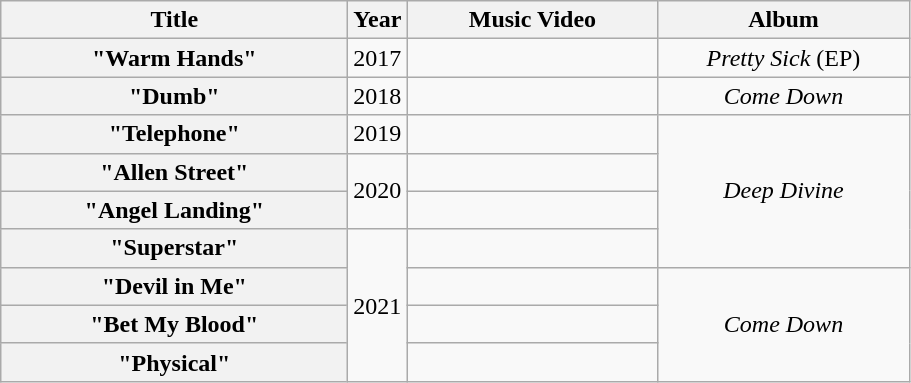<table class="wikitable plainrowheaders" style="text-align:center;">
<tr>
<th scope="col" rowspan="1" style="width:14em;">Title</th>
<th scope="col" rowspan="1" style="width:1em;">Year</th>
<th scope="col" rowspan="1" style="width:10em;">Music Video</th>
<th scope="col" rowspan="1" style="width:10em;">Album</th>
</tr>
<tr>
<th scope="row">"Warm Hands"</th>
<td rowspan="1">2017</td>
<td></td>
<td rowspan="1"><em>Pretty Sick</em> (EP)</td>
</tr>
<tr>
<th scope="row">"Dumb"</th>
<td rowspan="1">2018</td>
<td></td>
<td rowspan="1"><em>Come Down</em></td>
</tr>
<tr>
<th scope="row">"Telephone"</th>
<td rowspan="1">2019</td>
<td></td>
<td rowspan="4"><em>Deep Divine</em></td>
</tr>
<tr>
<th scope="row">"Allen Street"</th>
<td rowspan="2">2020</td>
<td></td>
</tr>
<tr>
<th scope="row">"Angel Landing"</th>
<td></td>
</tr>
<tr>
<th scope="row">"Superstar"</th>
<td rowspan="4">2021</td>
<td></td>
</tr>
<tr>
<th scope="row">"Devil in Me"</th>
<td></td>
<td rowspan="3"><em>Come Down</em></td>
</tr>
<tr>
<th scope="row">"Bet My Blood"</th>
<td></td>
</tr>
<tr>
<th scope="row">"Physical"</th>
<td></td>
</tr>
</table>
